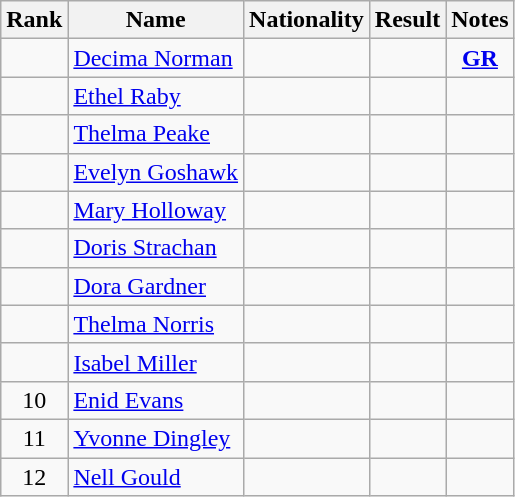<table class="wikitable sortable" style=" text-align:center">
<tr>
<th>Rank</th>
<th>Name</th>
<th>Nationality</th>
<th>Result</th>
<th>Notes</th>
</tr>
<tr>
<td></td>
<td align=left><a href='#'>Decima Norman</a></td>
<td align=left></td>
<td></td>
<td><strong><a href='#'>GR</a></strong></td>
</tr>
<tr>
<td></td>
<td align=left><a href='#'>Ethel Raby</a></td>
<td align=left></td>
<td></td>
<td></td>
</tr>
<tr>
<td></td>
<td align=left><a href='#'>Thelma Peake</a></td>
<td align=left></td>
<td></td>
<td></td>
</tr>
<tr>
<td></td>
<td align=left><a href='#'>Evelyn Goshawk</a></td>
<td align=left></td>
<td></td>
<td></td>
</tr>
<tr>
<td></td>
<td align=left><a href='#'>Mary Holloway</a></td>
<td align=left></td>
<td></td>
<td></td>
</tr>
<tr>
<td></td>
<td align=left><a href='#'>Doris Strachan</a></td>
<td align=left></td>
<td></td>
<td></td>
</tr>
<tr>
<td></td>
<td align=left><a href='#'>Dora Gardner</a></td>
<td align=left></td>
<td></td>
<td></td>
</tr>
<tr>
<td></td>
<td align=left><a href='#'>Thelma Norris</a></td>
<td align=left></td>
<td></td>
<td></td>
</tr>
<tr>
<td></td>
<td align=left><a href='#'>Isabel Miller</a></td>
<td align=left></td>
<td></td>
<td></td>
</tr>
<tr>
<td>10</td>
<td align=left><a href='#'>Enid Evans</a></td>
<td align=left></td>
<td></td>
<td></td>
</tr>
<tr>
<td>11</td>
<td align=left><a href='#'>Yvonne Dingley</a></td>
<td align=left></td>
<td></td>
<td></td>
</tr>
<tr>
<td>12</td>
<td align=left><a href='#'>Nell Gould</a></td>
<td align=left></td>
<td></td>
<td></td>
</tr>
</table>
